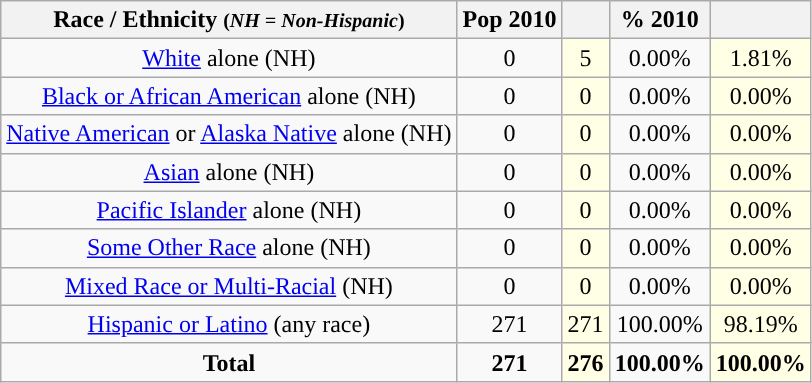<table class="wikitable" style="text-align:center;">
<tr>
<th>Race / Ethnicity <small>(<em>NH = Non-Hispanic</em>)</small></th>
<th>Pop 2010</th>
<th></th>
<th>% 2010</th>
<th></th>
</tr>
<tr>
<td><a href='#'>White</a> alone (NH)</td>
<td>0</td>
<td style='background: #ffffe6;'>5</td>
<td>0.00%</td>
<td style='background: #ffffe6;'>1.81%</td>
</tr>
<tr>
<td><a href='#'>Black or African American</a> alone (NH)</td>
<td>0</td>
<td style='background: #ffffe6;'>0</td>
<td>0.00%</td>
<td style='background: #ffffe6;'>0.00%</td>
</tr>
<tr>
<td><a href='#'>Native American</a> or <a href='#'>Alaska Native</a> alone (NH)</td>
<td>0</td>
<td style='background: #ffffe6;'>0</td>
<td>0.00%</td>
<td style='background: #ffffe6;'>0.00%</td>
</tr>
<tr>
<td><a href='#'>Asian</a> alone (NH)</td>
<td>0</td>
<td style='background: #ffffe6;'>0</td>
<td>0.00%</td>
<td style='background: #ffffe6;'>0.00%</td>
</tr>
<tr>
<td><a href='#'>Pacific Islander</a> alone (NH)</td>
<td>0</td>
<td style='background: #ffffe6;'>0</td>
<td>0.00%</td>
<td style='background: #ffffe6;'>0.00%</td>
</tr>
<tr>
<td><a href='#'>Some Other Race</a> alone (NH)</td>
<td>0</td>
<td style='background: #ffffe6;'>0</td>
<td>0.00%</td>
<td style='background: #ffffe6;'>0.00%</td>
</tr>
<tr>
<td><a href='#'>Mixed Race or Multi-Racial</a> (NH)</td>
<td>0</td>
<td style='background: #ffffe6;'>0</td>
<td>0.00%</td>
<td style='background: #ffffe6;'>0.00%</td>
</tr>
<tr>
<td><a href='#'>Hispanic or Latino</a> (any race)</td>
<td>271</td>
<td style='background: #ffffe6;'>271</td>
<td>100.00%</td>
<td style='background: #ffffe6;'>98.19%</td>
</tr>
<tr>
<td><strong>Total</strong></td>
<td><strong>271</strong></td>
<td style='background: #ffffe6;'><strong>276</strong></td>
<td><strong>100.00%</strong></td>
<td style='background: #ffffe6;'><strong>100.00%</strong></td>
</tr>
</table>
